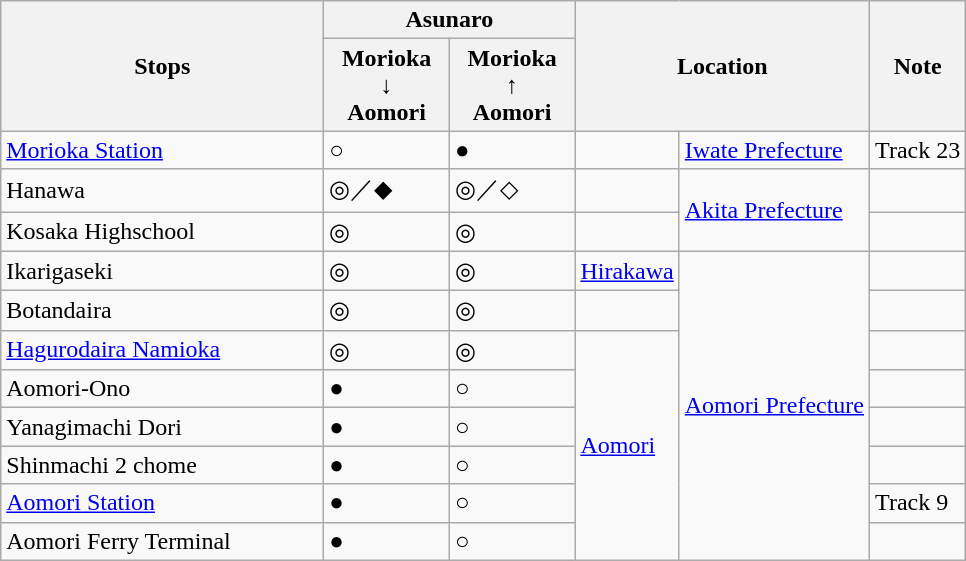<table class="wikitable defaultleft col2center col3center">
<tr>
<th rowspan="2" style="width: 13em;">Stops</th>
<th colspan="2" style="width: 10em;">Asunaro</th>
<th colspan="2" rowspan="2">Location</th>
<th rowspan="2">Note</th>
</tr>
<tr>
<th>Morioka<br>↓<br>Aomori</th>
<th>Morioka<br>↑<br>Aomori</th>
</tr>
<tr>
<td><a href='#'>Morioka Station</a></td>
<td>○</td>
<td>●</td>
<td></td>
<td rowspan="1"><a href='#'>Iwate Prefecture</a></td>
<td>Track 23</td>
</tr>
<tr>
<td>Hanawa</td>
<td>◎／◆</td>
<td>◎／◇</td>
<td></td>
<td rowspan="2"><a href='#'>Akita Prefecture</a></td>
<td></td>
</tr>
<tr>
<td>Kosaka Highschool</td>
<td>◎</td>
<td>◎</td>
<td></td>
<td></td>
</tr>
<tr>
<td>Ikarigaseki</td>
<td>◎</td>
<td>◎</td>
<td><a href='#'>Hirakawa</a></td>
<td rowspan="8"><a href='#'>Aomori Prefecture</a></td>
<td></td>
</tr>
<tr>
<td>Botandaira</td>
<td>◎</td>
<td>◎</td>
<td></td>
<td></td>
</tr>
<tr>
<td><a href='#'>Hagurodaira Namioka</a></td>
<td>◎</td>
<td>◎</td>
<td rowspan="6"><a href='#'>Aomori</a></td>
<td></td>
</tr>
<tr>
<td>Aomori-Ono</td>
<td>●</td>
<td>○</td>
<td></td>
</tr>
<tr>
<td>Yanagimachi Dori</td>
<td>●</td>
<td>○</td>
<td></td>
</tr>
<tr>
<td>Shinmachi 2 chome</td>
<td>●</td>
<td>○</td>
<td></td>
</tr>
<tr>
<td><a href='#'>Aomori Station</a></td>
<td>●</td>
<td>○</td>
<td>Track 9</td>
</tr>
<tr>
<td>Aomori Ferry Terminal</td>
<td>●</td>
<td>○</td>
<td></td>
</tr>
</table>
